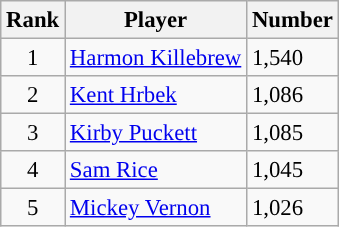<table class="wikitable" style="font-size: 95%; text-align:left;">
<tr>
<th>Rank</th>
<th>Player</th>
<th>Number</th>
</tr>
<tr>
<td align="center">1</td>
<td><a href='#'>Harmon Killebrew</a></td>
<td>1,540</td>
</tr>
<tr>
<td align="center">2</td>
<td><a href='#'>Kent Hrbek</a></td>
<td>1,086</td>
</tr>
<tr>
<td align="center">3</td>
<td><a href='#'>Kirby Puckett</a></td>
<td>1,085</td>
</tr>
<tr>
<td align="center">4</td>
<td><a href='#'>Sam Rice</a></td>
<td>1,045</td>
</tr>
<tr>
<td align="center">5</td>
<td><a href='#'>Mickey Vernon</a></td>
<td>1,026</td>
</tr>
</table>
